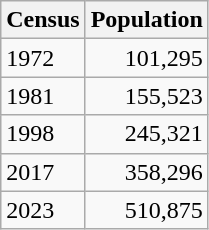<table class="wikitable">
<tr>
<th>Census</th>
<th>Population</th>
</tr>
<tr>
<td>1972</td>
<td style="text-align:right">101,295</td>
</tr>
<tr>
<td>1981</td>
<td style="text-align:right">155,523</td>
</tr>
<tr>
<td>1998</td>
<td style="text-align:right">245,321</td>
</tr>
<tr>
<td>2017</td>
<td style="text-align:right">358,296</td>
</tr>
<tr>
<td>2023</td>
<td style="text-align:right">510,875</td>
</tr>
</table>
